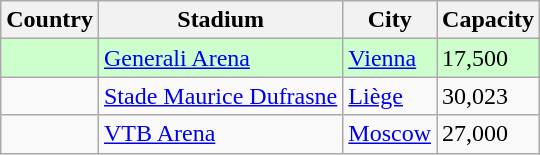<table class="wikitable sortable">
<tr>
<th>Country</th>
<th>Stadium</th>
<th>City</th>
<th>Capacity</th>
</tr>
<tr bgcolor=#ccffcc>
<td></td>
<td><a href='#'>Generali Arena</a></td>
<td><a href='#'>Vienna</a></td>
<td>17,500</td>
</tr>
<tr>
<td></td>
<td><a href='#'>Stade Maurice Dufrasne</a></td>
<td><a href='#'>Liège</a></td>
<td>30,023</td>
</tr>
<tr>
<td></td>
<td><a href='#'>VTB Arena</a></td>
<td><a href='#'>Moscow</a></td>
<td>27,000</td>
</tr>
</table>
